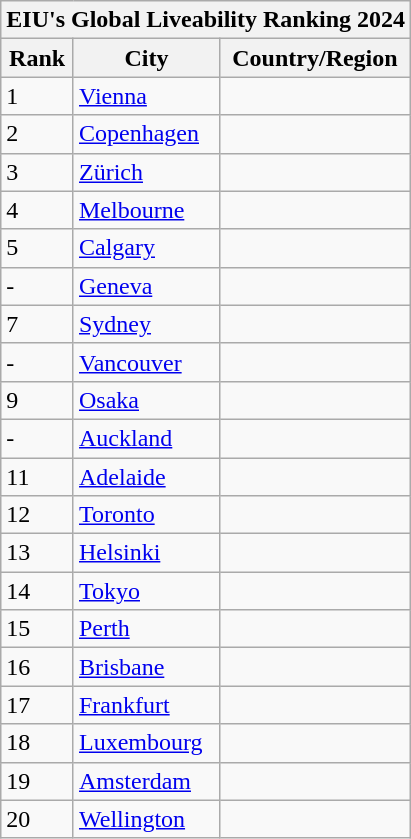<table class="wikitable sortable">
<tr>
<th colspan="3">EIU's Global Liveability Ranking 2024</th>
</tr>
<tr>
<th>Rank</th>
<th>City</th>
<th>Country/Region</th>
</tr>
<tr>
<td>1</td>
<td><a href='#'>Vienna</a></td>
<td></td>
</tr>
<tr>
<td>2</td>
<td><a href='#'>Copenhagen</a></td>
<td></td>
</tr>
<tr>
<td>3</td>
<td><a href='#'>Zürich</a></td>
<td></td>
</tr>
<tr>
<td>4</td>
<td><a href='#'>Melbourne</a></td>
<td></td>
</tr>
<tr>
<td>5</td>
<td><a href='#'>Calgary</a></td>
<td></td>
</tr>
<tr>
<td>-</td>
<td><a href='#'>Geneva</a></td>
<td></td>
</tr>
<tr>
<td>7</td>
<td><a href='#'>Sydney</a></td>
<td></td>
</tr>
<tr>
<td>-</td>
<td><a href='#'>Vancouver</a></td>
<td></td>
</tr>
<tr>
<td>9</td>
<td><a href='#'>Osaka</a></td>
<td></td>
</tr>
<tr>
<td>-</td>
<td><a href='#'>Auckland</a></td>
<td></td>
</tr>
<tr>
<td>11</td>
<td><a href='#'>Adelaide</a></td>
<td></td>
</tr>
<tr>
<td>12</td>
<td><a href='#'>Toronto</a></td>
<td></td>
</tr>
<tr>
<td>13</td>
<td><a href='#'>Helsinki</a></td>
<td></td>
</tr>
<tr>
<td>14</td>
<td><a href='#'>Tokyo</a></td>
<td></td>
</tr>
<tr>
<td>15</td>
<td><a href='#'>Perth</a></td>
<td></td>
</tr>
<tr>
<td>16</td>
<td><a href='#'>Brisbane</a></td>
<td></td>
</tr>
<tr>
<td>17</td>
<td><a href='#'>Frankfurt</a></td>
<td></td>
</tr>
<tr>
<td>18</td>
<td><a href='#'>Luxembourg</a></td>
<td></td>
</tr>
<tr>
<td>19</td>
<td><a href='#'>Amsterdam</a></td>
<td></td>
</tr>
<tr>
<td>20</td>
<td><a href='#'>Wellington</a></td>
<td></td>
</tr>
</table>
